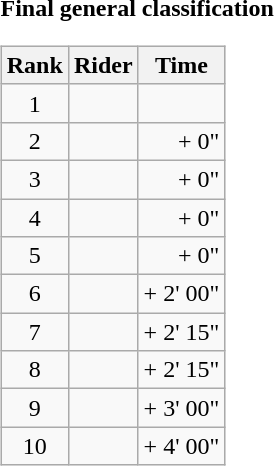<table>
<tr>
<td><strong>Final general classification</strong><br><table class="wikitable">
<tr>
<th scope="col">Rank</th>
<th scope="col">Rider</th>
<th scope="col">Time</th>
</tr>
<tr>
<td style="text-align:center;">1</td>
<td></td>
<td style="text-align:right;"></td>
</tr>
<tr>
<td style="text-align:center;">2</td>
<td></td>
<td style="text-align:right;">+ 0"</td>
</tr>
<tr>
<td style="text-align:center;">3</td>
<td></td>
<td style="text-align:right;">+ 0"</td>
</tr>
<tr>
<td style="text-align:center;">4</td>
<td></td>
<td style="text-align:right;">+ 0"</td>
</tr>
<tr>
<td style="text-align:center;">5</td>
<td></td>
<td style="text-align:right;">+ 0"</td>
</tr>
<tr>
<td style="text-align:center;">6</td>
<td></td>
<td style="text-align:right;">+ 2' 00"</td>
</tr>
<tr>
<td style="text-align:center;">7</td>
<td></td>
<td style="text-align:right;">+ 2' 15"</td>
</tr>
<tr>
<td style="text-align:center;">8</td>
<td></td>
<td style="text-align:right;">+ 2' 15"</td>
</tr>
<tr>
<td style="text-align:center;">9</td>
<td></td>
<td style="text-align:right;">+ 3' 00"</td>
</tr>
<tr>
<td style="text-align:center;">10</td>
<td></td>
<td style="text-align:right;">+ 4' 00"</td>
</tr>
</table>
</td>
</tr>
</table>
